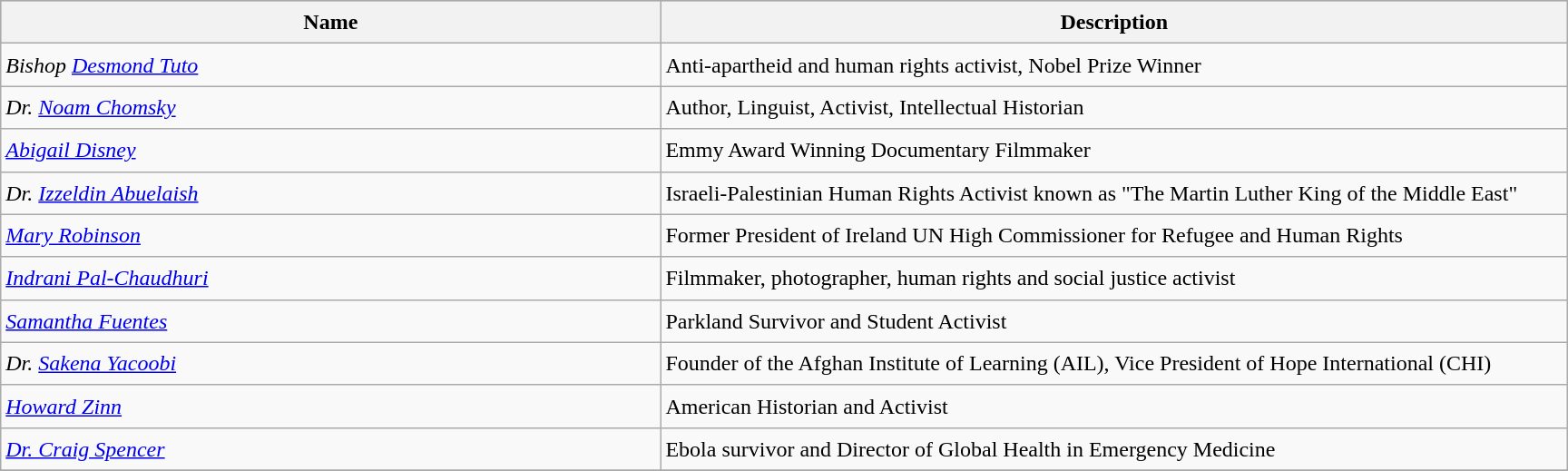<table class="wikitable sortable" style="font-size:1.00em; line-height:1.5em;">
<tr bgcolor="#bebebe">
<th width="40%">Name</th>
<th width="55%">Description</th>
</tr>
<tr>
<td><em>Bishop <a href='#'>Desmond Tuto</a></em></td>
<td>Anti-apartheid and human rights activist,  Nobel Prize Winner</td>
</tr>
<tr>
<td><em>Dr. <a href='#'>Noam Chomsky</a></em></td>
<td>Author, Linguist, Activist, Intellectual Historian</td>
</tr>
<tr>
<td><em><a href='#'>Abigail Disney</a></em></td>
<td>Emmy Award Winning Documentary Filmmaker</td>
</tr>
<tr>
<td><em>Dr. <a href='#'>Izzeldin Abuelaish</a></em></td>
<td>Israeli-Palestinian Human Rights Activist known as "The Martin Luther King of the Middle East"</td>
</tr>
<tr>
<td><em><a href='#'>Mary Robinson</a></em></td>
<td>Former President of Ireland UN High Commissioner for Refugee and Human Rights</td>
</tr>
<tr>
<td><em><a href='#'>Indrani Pal-Chaudhuri</a></em></td>
<td>Filmmaker, photographer, human rights and social justice activist</td>
</tr>
<tr>
<td><em><a href='#'>Samantha Fuentes</a> </em></td>
<td>Parkland Survivor and Student Activist</td>
</tr>
<tr>
<td><em>Dr. <a href='#'>Sakena Yacoobi</a></em></td>
<td>Founder of the Afghan Institute of Learning (AIL), Vice President of Hope International (CHI)</td>
</tr>
<tr>
<td><em><a href='#'>Howard Zinn</a></em></td>
<td>American Historian and Activist</td>
</tr>
<tr>
<td><em><a href='#'>Dr. Craig Spencer</a></em></td>
<td>Ebola survivor and Director of Global Health in Emergency Medicine </td>
</tr>
<tr style="background:#eee;">
</tr>
</table>
